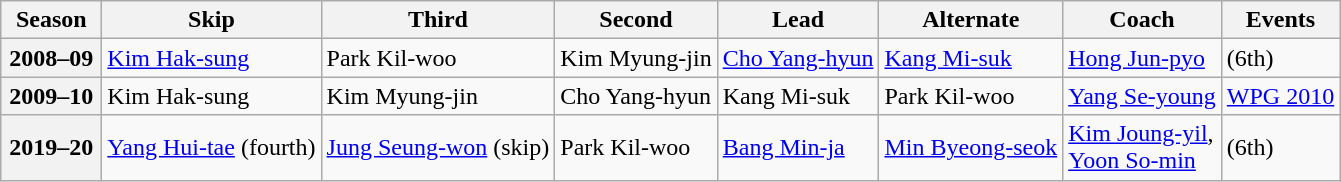<table class="wikitable">
<tr>
<th scope="col" width=60>Season</th>
<th scope="col">Skip</th>
<th scope="col">Third</th>
<th scope="col">Second</th>
<th scope="col">Lead</th>
<th scope="col">Alternate</th>
<th scope="col">Coach</th>
<th scope="col">Events</th>
</tr>
<tr>
<th scope="row">2008–09</th>
<td><a href='#'>Kim Hak-sung</a></td>
<td>Park Kil-woo</td>
<td>Kim Myung-jin</td>
<td><a href='#'>Cho Yang-hyun</a></td>
<td><a href='#'>Kang Mi-suk</a></td>
<td><a href='#'>Hong Jun-pyo</a></td>
<td> (6th)</td>
</tr>
<tr>
<th scope="row">2009–10</th>
<td>Kim Hak-sung</td>
<td>Kim Myung-jin</td>
<td>Cho Yang-hyun</td>
<td>Kang Mi-suk</td>
<td>Park Kil-woo</td>
<td><a href='#'>Yang Se-young</a></td>
<td><a href='#'>WPG 2010</a> </td>
</tr>
<tr>
<th scope="row">2019–20</th>
<td><a href='#'>Yang Hui-tae</a> (fourth)</td>
<td><a href='#'>Jung Seung-won</a> (skip)</td>
<td>Park Kil-woo</td>
<td><a href='#'>Bang Min-ja</a></td>
<td><a href='#'>Min Byeong-seok</a></td>
<td><a href='#'>Kim Joung-yil</a>,<br><a href='#'>Yoon So-min</a></td>
<td> (6th)</td>
</tr>
</table>
